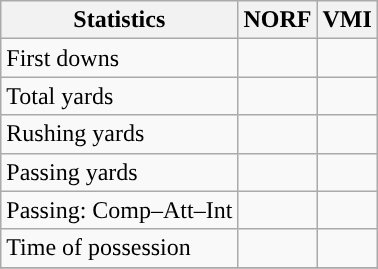<table class="wikitable" style="float: left;">
<tr>
<th>Statistics</th>
<th>NORF</th>
<th>VMI</th>
</tr>
<tr>
<td>First downs</td>
<td></td>
<td></td>
</tr>
<tr>
<td>Total yards</td>
<td></td>
<td></td>
</tr>
<tr>
<td>Rushing yards</td>
<td></td>
<td></td>
</tr>
<tr>
<td>Passing yards</td>
<td></td>
<td></td>
</tr>
<tr>
<td>Passing: Comp–Att–Int</td>
<td></td>
<td></td>
</tr>
<tr>
<td>Time of possession</td>
<td></td>
<td></td>
</tr>
<tr>
</tr>
</table>
